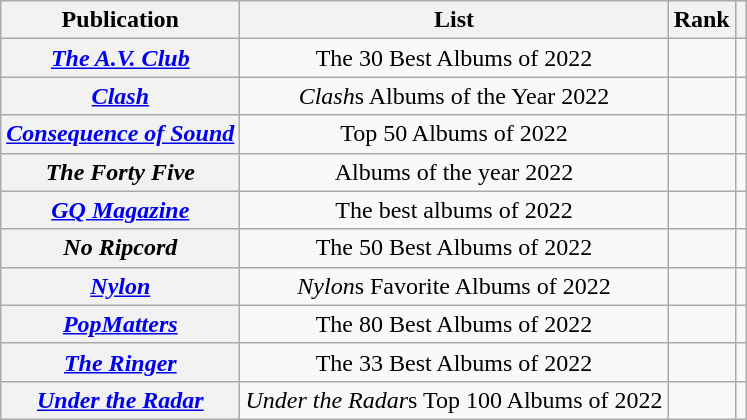<table class="wikitable sortable plainrowheaders" style="text-align:center;">
<tr>
<th scope="col">Publication</th>
<th scope="col" class="unsortable">List</th>
<th scope="col">Rank</th>
<th scope="col" class="unsortable"></th>
</tr>
<tr>
<th scope="row"><em><a href='#'>The A.V. Club</a></em></th>
<td>The 30 Best Albums of 2022</td>
<td></td>
<td></td>
</tr>
<tr>
<th scope="row"><em><a href='#'>Clash</a></em></th>
<td><em>Clash</em>s Albums of the Year 2022</td>
<td></td>
<td></td>
</tr>
<tr>
<th scope="row"><em><a href='#'>Consequence of Sound</a></em></th>
<td>Top 50 Albums of 2022</td>
<td></td>
<td></td>
</tr>
<tr>
<th scope="row"><em>The Forty Five</em></th>
<td>Albums of the year 2022</td>
<td></td>
<td></td>
</tr>
<tr>
<th scope="row"><em><a href='#'>GQ Magazine</a></em></th>
<td>The best albums of 2022</td>
<td></td>
<td></td>
</tr>
<tr>
<th scope="row"><em>No Ripcord</em></th>
<td>The 50 Best Albums of 2022</td>
<td></td>
<td></td>
</tr>
<tr>
<th scope="row"><em><a href='#'>Nylon</a></em></th>
<td><em>Nylon</em>s Favorite Albums of 2022</td>
<td></td>
<td></td>
</tr>
<tr>
<th scope="row"><em><a href='#'>PopMatters</a></em></th>
<td>The 80 Best Albums of 2022</td>
<td></td>
<td></td>
</tr>
<tr>
<th scope="row"><em><a href='#'>The Ringer</a></em></th>
<td>The 33 Best Albums of 2022</td>
<td></td>
<td></td>
</tr>
<tr>
<th scope="row"><em><a href='#'>Under the Radar</a></em></th>
<td><em>Under the Radar</em>s Top 100 Albums of 2022</td>
<td></td>
<td></td>
</tr>
</table>
